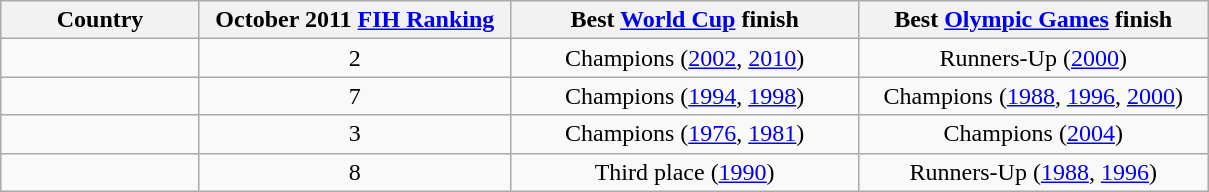<table class="wikitable">
<tr>
<th style="width:125px;">Country</th>
<th style="width:200px;">October 2011 <a href='#'>FIH Ranking</a></th>
<th style="width:225px;">Best <a href='#'>World Cup</a> finish</th>
<th style="width:225px;">Best <a href='#'>Olympic Games</a> finish</th>
</tr>
<tr style="text-align:center;">
<td style="text-align:left;"></td>
<td>2</td>
<td>Champions (<a href='#'>2002</a>, <a href='#'>2010</a>)</td>
<td>Runners-Up (<a href='#'>2000</a>)</td>
</tr>
<tr style="text-align:center;">
<td style="text-align:left;"></td>
<td>7</td>
<td>Champions (<a href='#'>1994</a>, <a href='#'>1998</a>)</td>
<td>Champions (<a href='#'>1988</a>, <a href='#'>1996</a>, <a href='#'>2000</a>)</td>
</tr>
<tr style="text-align:center;">
<td style="text-align:left;"></td>
<td>3</td>
<td>Champions (<a href='#'>1976</a>, <a href='#'>1981</a>)</td>
<td>Champions (<a href='#'>2004</a>)</td>
</tr>
<tr style="text-align:center;">
<td style="text-align:left;"></td>
<td>8</td>
<td>Third place (<a href='#'>1990</a>)</td>
<td>Runners-Up (<a href='#'>1988</a>, <a href='#'>1996</a>)</td>
</tr>
</table>
